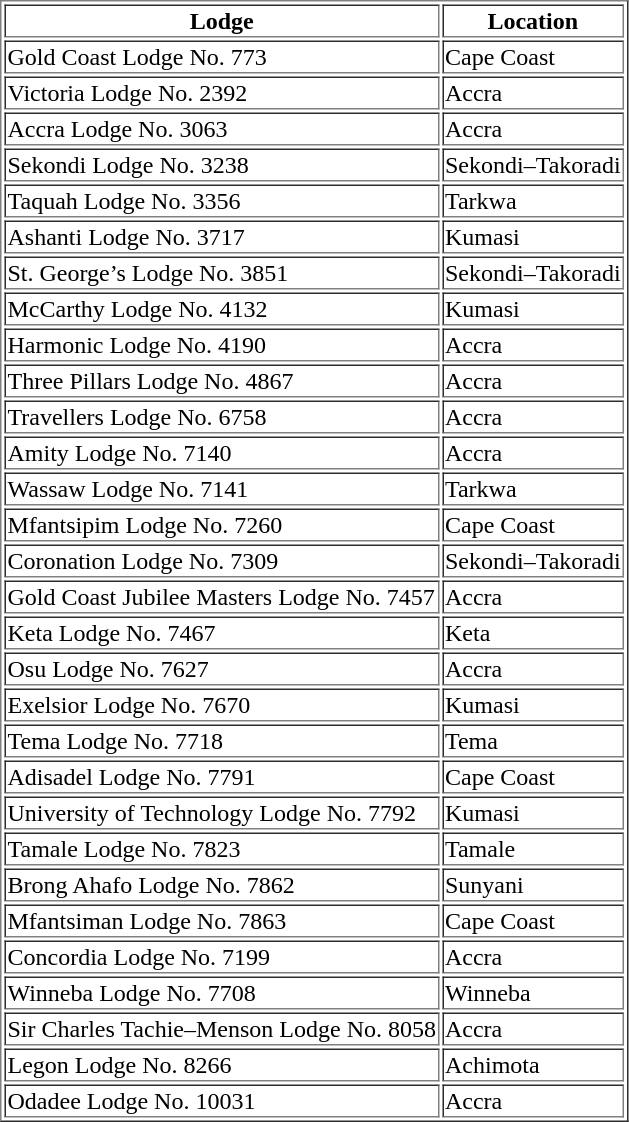<table class="sortable" border="1">
<tr>
<th>Lodge</th>
<th>Location</th>
</tr>
<tr>
<td>Gold Coast Lodge No. 773</td>
<td>Cape Coast</td>
</tr>
<tr>
<td>Victoria Lodge No. 2392</td>
<td>Accra</td>
</tr>
<tr>
<td>Accra Lodge No. 3063</td>
<td>Accra</td>
</tr>
<tr>
<td>Sekondi Lodge No. 3238</td>
<td>Sekondi–Takoradi</td>
</tr>
<tr>
<td>Taquah Lodge No. 3356</td>
<td>Tarkwa</td>
</tr>
<tr>
<td>Ashanti Lodge No. 3717</td>
<td>Kumasi</td>
</tr>
<tr>
<td>St. George’s Lodge No. 3851</td>
<td>Sekondi–Takoradi</td>
</tr>
<tr>
<td>McCarthy Lodge No. 4132</td>
<td>Kumasi</td>
</tr>
<tr>
<td>Harmonic Lodge No. 4190</td>
<td>Accra</td>
</tr>
<tr>
<td>Three Pillars Lodge No. 4867</td>
<td>Accra</td>
</tr>
<tr>
<td>Travellers Lodge No. 6758</td>
<td>Accra</td>
</tr>
<tr>
<td>Amity Lodge No. 7140</td>
<td>Accra</td>
</tr>
<tr>
<td>Wassaw Lodge No. 7141</td>
<td>Tarkwa</td>
</tr>
<tr>
<td>Mfantsipim Lodge No. 7260</td>
<td>Cape Coast</td>
</tr>
<tr>
<td>Coronation Lodge No. 7309</td>
<td>Sekondi–Takoradi</td>
</tr>
<tr>
<td>Gold Coast Jubilee Masters Lodge No. 7457</td>
<td>Accra</td>
</tr>
<tr>
<td>Keta Lodge No. 7467</td>
<td>Keta</td>
</tr>
<tr>
<td>Osu Lodge No. 7627</td>
<td>Accra</td>
</tr>
<tr>
<td>Exelsior Lodge No. 7670</td>
<td>Kumasi</td>
</tr>
<tr>
<td>Tema Lodge No. 7718</td>
<td>Tema</td>
</tr>
<tr>
<td>Adisadel Lodge No. 7791</td>
<td>Cape Coast</td>
</tr>
<tr>
<td>University of Technology Lodge No. 7792</td>
<td>Kumasi</td>
</tr>
<tr>
<td>Tamale Lodge No. 7823</td>
<td>Tamale</td>
</tr>
<tr>
<td>Brong Ahafo Lodge No. 7862</td>
<td>Sunyani</td>
</tr>
<tr>
<td>Mfantsiman Lodge No. 7863</td>
<td>Cape Coast</td>
</tr>
<tr>
<td>Concordia Lodge No. 7199</td>
<td>Accra</td>
</tr>
<tr>
<td>Winneba Lodge No. 7708</td>
<td>Winneba</td>
</tr>
<tr>
<td>Sir Charles Tachie–Menson Lodge No. 8058</td>
<td>Accra</td>
</tr>
<tr>
<td>Legon Lodge No. 8266</td>
<td>Achimota</td>
</tr>
<tr>
<td>Odadee Lodge No. 10031</td>
<td>Accra</td>
</tr>
</table>
